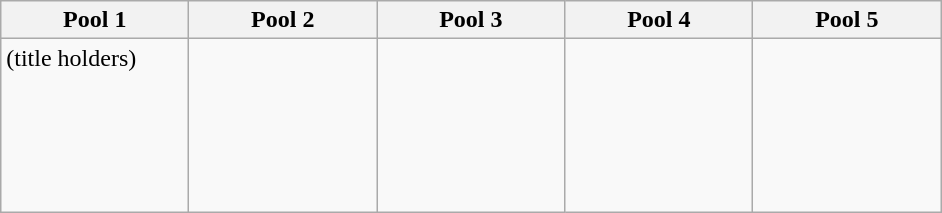<table class="wikitable">
<tr>
<th width=15%>Pool 1</th>
<th width=15%>Pool 2</th>
<th width=15%>Pool 3</th>
<th width=15%>Pool 4</th>
<th width=15%>Pool 5</th>
</tr>
<tr valign="top">
<td> (title holders)<br><strong> </strong><br><strong> </strong><br><strong> </strong><br><strong> </strong><br><br></td>
<td><strong> </strong><br><br><br><br><br><br></td>
<td><br><br><br><br><br><br><strong> </strong></td>
<td><br><br><br><br><strong> </strong> <br><br></td>
<td><br><br><br></td>
</tr>
</table>
